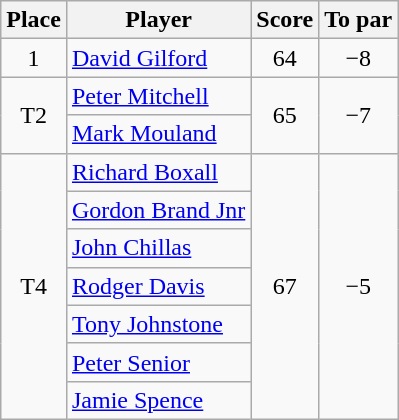<table class="wikitable">
<tr>
<th>Place</th>
<th>Player</th>
<th>Score</th>
<th>To par</th>
</tr>
<tr>
<td align=center>1</td>
<td> <a href='#'>David Gilford</a></td>
<td align=center>64</td>
<td align=center>−8</td>
</tr>
<tr>
<td rowspan="2" align=center>T2</td>
<td> <a href='#'>Peter Mitchell</a></td>
<td rowspan="2" align=center>65</td>
<td rowspan="2" align=center>−7</td>
</tr>
<tr>
<td> <a href='#'>Mark Mouland</a></td>
</tr>
<tr>
<td rowspan="7" align=center>T4</td>
<td> <a href='#'>Richard Boxall</a></td>
<td rowspan="7" align=center>67</td>
<td rowspan="7" align=center>−5</td>
</tr>
<tr>
<td> <a href='#'>Gordon Brand Jnr</a></td>
</tr>
<tr>
<td> <a href='#'>John Chillas</a></td>
</tr>
<tr>
<td> <a href='#'>Rodger Davis</a></td>
</tr>
<tr>
<td> <a href='#'>Tony Johnstone</a></td>
</tr>
<tr>
<td> <a href='#'>Peter Senior</a></td>
</tr>
<tr>
<td> <a href='#'>Jamie Spence</a></td>
</tr>
</table>
